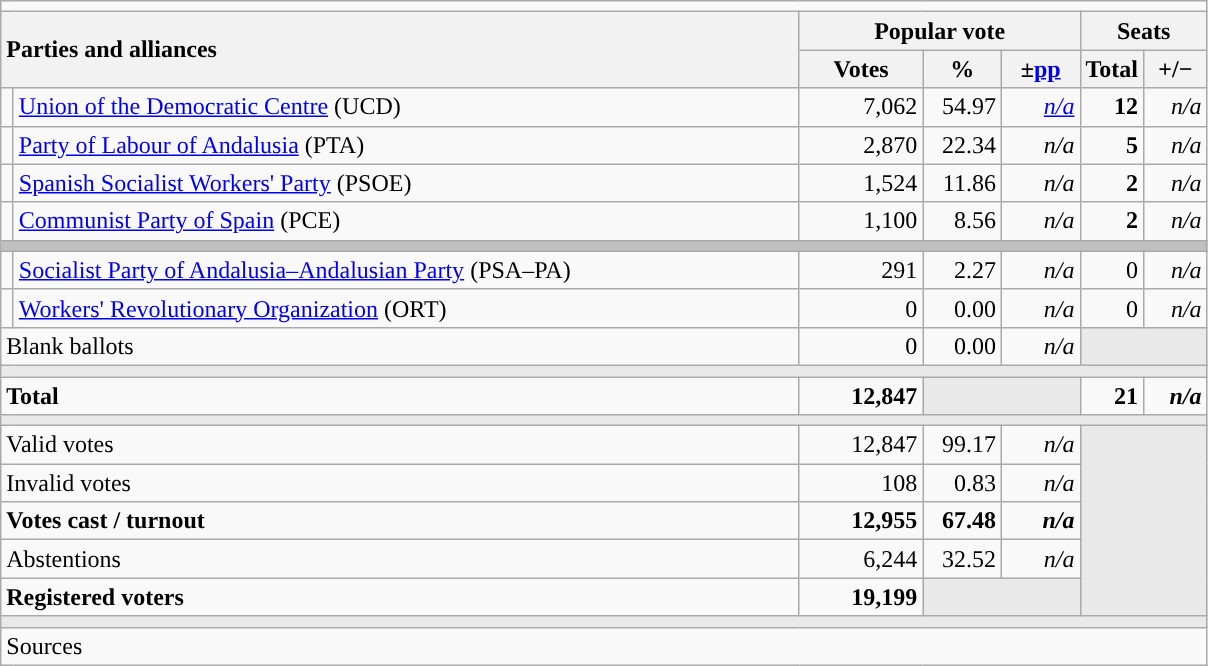<table class="wikitable" style="text-align:right;">
<tr>
<td colspan="7"></td>
</tr>
<tr>
<th style="text-align:left;" rowspan="2" colspan="2" width="525">Parties and alliances</th>
<th colspan="3">Popular vote</th>
<th colspan="2">Seats</th>
</tr>
<tr>
<th width="75">Votes</th>
<th width="45">%</th>
<th width="45">±<a href='#'>pp</a></th>
<th width="35">Total</th>
<th width="35">+/−</th>
</tr>
<tr>
<td width="1" style="color:inherit;background:"></td>
<td align="left"><a href='#'>Union of the Democratic Centre</a> (UCD)</td>
<td>7,062</td>
<td>54.97</td>
<td><em><a href='#'>n/a</a></em></td>
<td><strong>12</strong></td>
<td><em>n/a</em></td>
</tr>
<tr>
<td style="color:inherit;background:"></td>
<td align="left"><a href='#'>Party of Labour of Andalusia</a> (PTA)</td>
<td>2,870</td>
<td>22.34</td>
<td><em>n/a</em></td>
<td><strong>5</strong></td>
<td><em>n/a</em></td>
</tr>
<tr>
<td style="color:inherit;background:"></td>
<td align="left"><a href='#'>Spanish Socialist Workers' Party</a> (PSOE)</td>
<td>1,524</td>
<td>11.86</td>
<td><em>n/a</em></td>
<td><strong>2</strong></td>
<td><em>n/a</em></td>
</tr>
<tr>
<td style="color:inherit;background:"></td>
<td align="left"><a href='#'>Communist Party of Spain</a> (PCE)</td>
<td>1,100</td>
<td>8.56</td>
<td><em>n/a</em></td>
<td><strong>2</strong></td>
<td><em>n/a</em></td>
</tr>
<tr>
<td colspan="7" bgcolor="#C0C0C0"></td>
</tr>
<tr>
<td style="color:inherit;background:"></td>
<td align="left"><a href='#'>Socialist Party of Andalusia–Andalusian Party</a> (PSA–PA)</td>
<td>291</td>
<td>2.27</td>
<td><em>n/a</em></td>
<td>0</td>
<td><em>n/a</em></td>
</tr>
<tr>
<td style="color:inherit;background:"></td>
<td align="left"><a href='#'>Workers' Revolutionary Organization</a> (ORT)</td>
<td>0</td>
<td>0.00</td>
<td><em>n/a</em></td>
<td>0</td>
<td><em>n/a</em></td>
</tr>
<tr>
<td align="left" colspan="2">Blank ballots</td>
<td>0</td>
<td>0.00</td>
<td><em>n/a</em></td>
<td bgcolor="#E9E9E9" colspan="2"></td>
</tr>
<tr>
<td colspan="7" bgcolor="#E9E9E9"></td>
</tr>
<tr style="font-weight:bold;">
<td align="left" colspan="2">Total</td>
<td>12,847</td>
<td bgcolor="#E9E9E9" colspan="2"></td>
<td>21</td>
<td><em>n/a</em></td>
</tr>
<tr>
<td colspan="7" bgcolor="#E9E9E9"></td>
</tr>
<tr>
<td align="left" colspan="2">Valid votes</td>
<td>12,847</td>
<td>99.17</td>
<td><em>n/a</em></td>
<td bgcolor="#E9E9E9" colspan="2" rowspan="5"></td>
</tr>
<tr>
<td align="left" colspan="2">Invalid votes</td>
<td>108</td>
<td>0.83</td>
<td><em>n/a</em></td>
</tr>
<tr style="font-weight:bold;">
<td align="left" colspan="2">Votes cast / turnout</td>
<td>12,955</td>
<td>67.48</td>
<td><em>n/a</em></td>
</tr>
<tr>
<td align="left" colspan="2">Abstentions</td>
<td>6,244</td>
<td>32.52</td>
<td><em>n/a</em></td>
</tr>
<tr style="font-weight:bold;">
<td align="left" colspan="2">Registered voters</td>
<td>19,199</td>
<td bgcolor="#E9E9E9" colspan="2"></td>
</tr>
<tr>
<td colspan="7" bgcolor="#E9E9E9"></td>
</tr>
<tr>
<td align="left" colspan="7">Sources</td>
</tr>
</table>
